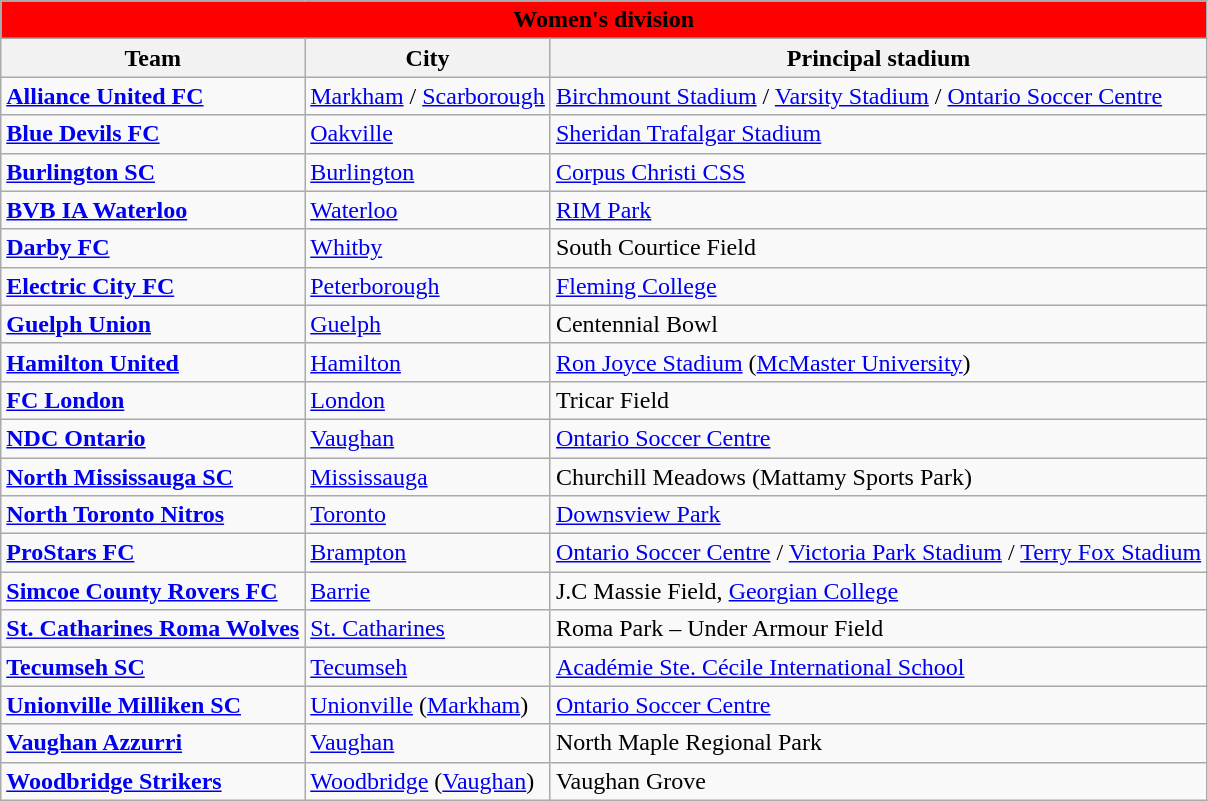<table class="wikitable sortable">
<tr>
<th colspan="4" style="background:red"><span><strong>Women's division</strong></span></th>
</tr>
<tr>
<th>Team</th>
<th>City</th>
<th>Principal stadium</th>
</tr>
<tr>
<td><strong><a href='#'>Alliance United FC</a></strong></td>
<td><a href='#'>Markham</a> / <a href='#'>Scarborough</a></td>
<td><a href='#'>Birchmount Stadium</a> / <a href='#'>Varsity Stadium</a> / <a href='#'>Ontario Soccer Centre</a></td>
</tr>
<tr>
<td><strong><a href='#'>Blue Devils FC</a></strong></td>
<td><a href='#'>Oakville</a></td>
<td><a href='#'>Sheridan Trafalgar Stadium</a></td>
</tr>
<tr>
<td><strong><a href='#'>Burlington SC</a></strong></td>
<td><a href='#'>Burlington</a></td>
<td><a href='#'>Corpus Christi CSS</a></td>
</tr>
<tr>
<td><strong><a href='#'>BVB IA Waterloo</a></strong></td>
<td><a href='#'>Waterloo</a></td>
<td><a href='#'>RIM Park</a></td>
</tr>
<tr>
<td><strong><a href='#'>Darby FC</a></strong></td>
<td><a href='#'>Whitby</a></td>
<td>South Courtice Field</td>
</tr>
<tr>
<td><strong><a href='#'>Electric City FC</a></strong></td>
<td><a href='#'>Peterborough</a></td>
<td><a href='#'>Fleming College</a></td>
</tr>
<tr>
<td><strong><a href='#'>Guelph Union</a></strong></td>
<td><a href='#'>Guelph</a></td>
<td>Centennial Bowl</td>
</tr>
<tr>
<td><strong><a href='#'>Hamilton United</a></strong></td>
<td><a href='#'>Hamilton</a></td>
<td><a href='#'>Ron Joyce Stadium</a> (<a href='#'>McMaster University</a>)</td>
</tr>
<tr>
<td><strong><a href='#'>FC London</a></strong></td>
<td><a href='#'>London</a></td>
<td>Tricar Field</td>
</tr>
<tr>
<td><strong><a href='#'>NDC Ontario</a></strong></td>
<td><a href='#'>Vaughan</a></td>
<td><a href='#'>Ontario Soccer Centre</a></td>
</tr>
<tr>
<td><strong><a href='#'>North Mississauga SC</a></strong></td>
<td><a href='#'>Mississauga</a></td>
<td>Churchill Meadows (Mattamy Sports Park)</td>
</tr>
<tr>
<td><strong><a href='#'>North Toronto Nitros</a></strong></td>
<td><a href='#'>Toronto</a></td>
<td><a href='#'>Downsview Park</a></td>
</tr>
<tr>
<td><strong><a href='#'>ProStars FC</a></strong></td>
<td><a href='#'>Brampton</a></td>
<td><a href='#'>Ontario Soccer Centre</a> / <a href='#'>Victoria Park Stadium</a> / <a href='#'>Terry Fox Stadium</a></td>
</tr>
<tr>
<td><strong><a href='#'>Simcoe County Rovers FC</a></strong></td>
<td><a href='#'>Barrie</a></td>
<td>J.C Massie Field, <a href='#'>Georgian College</a></td>
</tr>
<tr>
<td><strong><a href='#'>St. Catharines Roma Wolves</a></strong></td>
<td><a href='#'>St. Catharines</a></td>
<td>Roma Park – Under Armour Field</td>
</tr>
<tr>
<td><strong><a href='#'>Tecumseh SC</a></strong></td>
<td><a href='#'>Tecumseh</a></td>
<td><a href='#'>Académie Ste. Cécile International School</a></td>
</tr>
<tr>
<td><strong><a href='#'>Unionville Milliken SC</a></strong></td>
<td><a href='#'>Unionville</a> (<a href='#'>Markham</a>)</td>
<td><a href='#'>Ontario Soccer Centre</a></td>
</tr>
<tr>
<td><strong><a href='#'>Vaughan Azzurri</a></strong></td>
<td><a href='#'>Vaughan</a></td>
<td>North Maple Regional Park</td>
</tr>
<tr>
<td><strong><a href='#'>Woodbridge Strikers</a></strong></td>
<td><a href='#'>Woodbridge</a> (<a href='#'>Vaughan</a>)</td>
<td>Vaughan Grove</td>
</tr>
</table>
